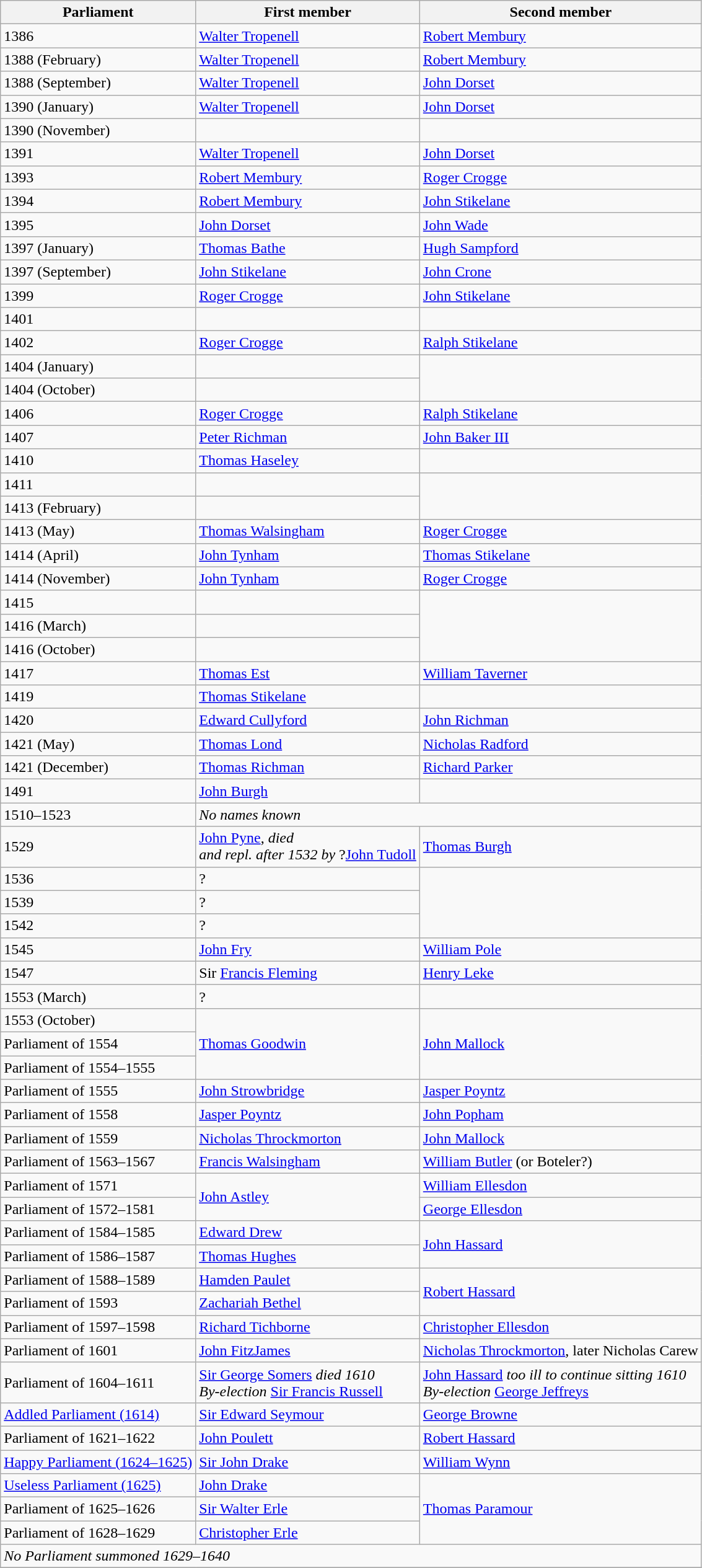<table class="wikitable">
<tr>
<th>Parliament</th>
<th>First member</th>
<th>Second member</th>
</tr>
<tr>
<td>1386</td>
<td><a href='#'>Walter Tropenell</a></td>
<td><a href='#'>Robert Membury</a></td>
</tr>
<tr>
<td>1388 (February)</td>
<td><a href='#'>Walter Tropenell</a></td>
<td><a href='#'>Robert Membury</a></td>
</tr>
<tr>
<td>1388 (September)</td>
<td><a href='#'>Walter Tropenell</a></td>
<td><a href='#'>John Dorset</a></td>
</tr>
<tr>
<td>1390 (January)</td>
<td><a href='#'>Walter Tropenell</a></td>
<td><a href='#'>John Dorset</a></td>
</tr>
<tr>
<td>1390 (November)</td>
<td></td>
</tr>
<tr>
<td>1391</td>
<td><a href='#'>Walter Tropenell</a></td>
<td><a href='#'>John Dorset</a></td>
</tr>
<tr>
<td>1393</td>
<td><a href='#'>Robert Membury</a></td>
<td><a href='#'>Roger Crogge</a></td>
</tr>
<tr>
<td>1394</td>
<td><a href='#'>Robert Membury</a></td>
<td><a href='#'>John Stikelane</a></td>
</tr>
<tr>
<td>1395</td>
<td><a href='#'>John Dorset</a></td>
<td><a href='#'>John Wade</a></td>
</tr>
<tr>
<td>1397 (January)</td>
<td><a href='#'>Thomas Bathe</a></td>
<td><a href='#'>Hugh Sampford</a></td>
</tr>
<tr>
<td>1397 (September)</td>
<td><a href='#'>John Stikelane</a></td>
<td><a href='#'>John Crone</a></td>
</tr>
<tr>
<td>1399</td>
<td><a href='#'>Roger Crogge</a></td>
<td><a href='#'>John Stikelane</a></td>
</tr>
<tr>
<td>1401</td>
<td></td>
</tr>
<tr>
<td>1402</td>
<td><a href='#'>Roger Crogge</a></td>
<td><a href='#'>Ralph Stikelane</a></td>
</tr>
<tr>
<td>1404 (January)</td>
<td></td>
</tr>
<tr>
<td>1404 (October)</td>
<td></td>
</tr>
<tr>
<td>1406</td>
<td><a href='#'>Roger Crogge</a></td>
<td><a href='#'>Ralph Stikelane</a></td>
</tr>
<tr>
<td>1407</td>
<td><a href='#'>Peter Richman</a></td>
<td><a href='#'>John Baker III</a></td>
</tr>
<tr>
<td>1410</td>
<td><a href='#'>Thomas Haseley</a></td>
<td></td>
</tr>
<tr>
<td>1411</td>
<td></td>
</tr>
<tr>
<td>1413 (February)</td>
<td></td>
</tr>
<tr>
<td>1413 (May)</td>
<td><a href='#'>Thomas Walsingham</a></td>
<td><a href='#'>Roger Crogge</a></td>
</tr>
<tr>
<td>1414 (April)</td>
<td><a href='#'>John Tynham</a></td>
<td><a href='#'>Thomas Stikelane</a></td>
</tr>
<tr>
<td>1414 (November)</td>
<td><a href='#'>John Tynham</a></td>
<td><a href='#'>Roger Crogge</a></td>
</tr>
<tr>
<td>1415</td>
<td></td>
</tr>
<tr>
<td>1416 (March)</td>
<td></td>
</tr>
<tr>
<td>1416 (October)</td>
<td></td>
</tr>
<tr>
<td>1417</td>
<td><a href='#'>Thomas Est</a></td>
<td><a href='#'>William Taverner</a></td>
</tr>
<tr>
<td>1419</td>
<td><a href='#'>Thomas Stikelane</a></td>
<td></td>
</tr>
<tr>
<td>1420</td>
<td><a href='#'>Edward Cullyford</a></td>
<td><a href='#'>John Richman</a></td>
</tr>
<tr>
<td>1421 (May)</td>
<td><a href='#'>Thomas Lond</a></td>
<td><a href='#'>Nicholas Radford</a></td>
</tr>
<tr>
<td>1421 (December)</td>
<td><a href='#'>Thomas Richman</a></td>
<td><a href='#'>Richard Parker</a></td>
</tr>
<tr>
<td>1491</td>
<td><a href='#'>John Burgh</a></td>
<td></td>
</tr>
<tr>
<td>1510–1523</td>
<td colspan = "2"><em>No names known</em></td>
</tr>
<tr>
<td>1529</td>
<td><a href='#'>John Pyne</a>, <em>died <br> and repl. after 1532 by</em> ?<a href='#'>John Tudoll</a></td>
<td><a href='#'>Thomas Burgh</a></td>
</tr>
<tr>
<td>1536</td>
<td>?</td>
</tr>
<tr>
<td>1539</td>
<td>?</td>
</tr>
<tr>
<td>1542</td>
<td>?</td>
</tr>
<tr>
<td>1545</td>
<td><a href='#'>John Fry</a></td>
<td><a href='#'>William Pole</a></td>
</tr>
<tr>
<td>1547</td>
<td>Sir <a href='#'>Francis Fleming</a></td>
<td><a href='#'>Henry Leke</a></td>
</tr>
<tr>
<td>1553 (March)</td>
<td>?</td>
</tr>
<tr>
<td>1553 (October)</td>
<td rowspan="3"><a href='#'>Thomas Goodwin</a></td>
<td rowspan="3"><a href='#'>John Mallock</a></td>
</tr>
<tr>
<td>Parliament of 1554</td>
</tr>
<tr>
<td>Parliament of 1554–1555</td>
</tr>
<tr>
<td>Parliament of 1555</td>
<td><a href='#'>John Strowbridge</a></td>
<td><a href='#'>Jasper Poyntz</a></td>
</tr>
<tr>
<td>Parliament of 1558</td>
<td><a href='#'>Jasper Poyntz</a></td>
<td><a href='#'>John Popham</a></td>
</tr>
<tr>
<td>Parliament of 1559</td>
<td><a href='#'>Nicholas Throckmorton</a></td>
<td><a href='#'>John Mallock</a></td>
</tr>
<tr>
<td>Parliament of 1563–1567</td>
<td><a href='#'>Francis Walsingham</a></td>
<td><a href='#'>William Butler</a> (or Boteler?)</td>
</tr>
<tr>
<td>Parliament of 1571</td>
<td rowspan="2"><a href='#'>John Astley</a></td>
<td><a href='#'>William Ellesdon</a></td>
</tr>
<tr>
<td>Parliament of 1572–1581</td>
<td><a href='#'>George Ellesdon</a></td>
</tr>
<tr>
<td>Parliament of 1584–1585</td>
<td><a href='#'>Edward Drew</a></td>
<td rowspan="2"><a href='#'>John Hassard</a></td>
</tr>
<tr>
<td>Parliament of 1586–1587</td>
<td><a href='#'>Thomas Hughes</a></td>
</tr>
<tr>
<td>Parliament of 1588–1589</td>
<td><a href='#'>Hamden Paulet</a></td>
<td rowspan="2"><a href='#'>Robert Hassard</a></td>
</tr>
<tr>
<td>Parliament of 1593</td>
<td><a href='#'>Zachariah Bethel</a></td>
</tr>
<tr>
<td>Parliament of 1597–1598</td>
<td><a href='#'>Richard Tichborne</a></td>
<td><a href='#'>Christopher Ellesdon</a></td>
</tr>
<tr>
<td>Parliament of 1601</td>
<td><a href='#'>John FitzJames</a></td>
<td><a href='#'>Nicholas Throckmorton</a>, later Nicholas Carew</td>
</tr>
<tr>
<td>Parliament of 1604–1611</td>
<td><a href='#'>Sir George Somers</a> <em>died 1610</em><br><em>By-election</em> <a href='#'>Sir Francis Russell</a></td>
<td><a href='#'>John Hassard</a> <em>too ill to continue sitting 1610</em><br><em>By-election</em> <a href='#'>George Jeffreys</a></td>
</tr>
<tr>
<td><a href='#'>Addled Parliament (1614)</a></td>
<td><a href='#'>Sir Edward Seymour</a></td>
<td><a href='#'>George Browne</a></td>
</tr>
<tr>
<td>Parliament of 1621–1622</td>
<td><a href='#'>John Poulett</a></td>
<td><a href='#'>Robert Hassard</a></td>
</tr>
<tr>
<td><a href='#'>Happy Parliament (1624–1625)</a></td>
<td><a href='#'>Sir John Drake</a></td>
<td><a href='#'>William Wynn</a></td>
</tr>
<tr>
<td><a href='#'>Useless Parliament (1625)</a></td>
<td><a href='#'>John Drake</a></td>
<td rowspan="3"><a href='#'>Thomas Paramour</a></td>
</tr>
<tr>
<td>Parliament of 1625–1626</td>
<td><a href='#'>Sir Walter Erle</a></td>
</tr>
<tr>
<td>Parliament of 1628–1629</td>
<td><a href='#'>Christopher Erle</a></td>
</tr>
<tr>
<td colspan="4"><em>No Parliament summoned 1629–1640</em></td>
</tr>
<tr>
</tr>
</table>
